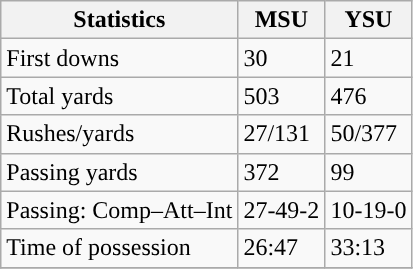<table class="wikitable" style="float: left;">
<tr>
<th>Statistics</th>
<th>MSU</th>
<th>YSU</th>
</tr>
<tr>
<td>First downs</td>
<td>30</td>
<td>21</td>
</tr>
<tr>
<td>Total yards</td>
<td>503</td>
<td>476</td>
</tr>
<tr>
<td>Rushes/yards</td>
<td>27/131</td>
<td>50/377</td>
</tr>
<tr>
<td>Passing yards</td>
<td>372</td>
<td>99</td>
</tr>
<tr>
<td>Passing: Comp–Att–Int</td>
<td>27-49-2</td>
<td>10-19-0</td>
</tr>
<tr>
<td>Time of possession</td>
<td>26:47</td>
<td>33:13</td>
</tr>
<tr>
</tr>
</table>
